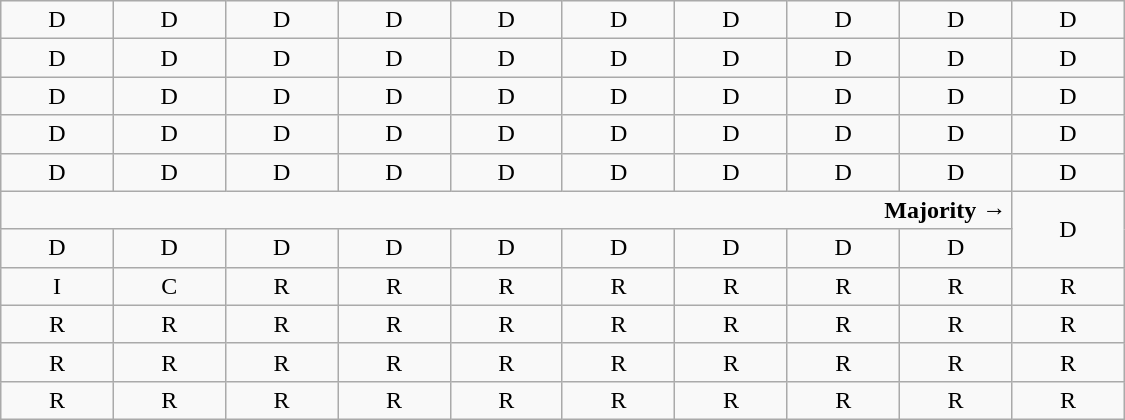<table class="wikitable" style="text-align:center" width=750px>
<tr>
<td>D</td>
<td>D</td>
<td>D</td>
<td>D</td>
<td>D</td>
<td>D</td>
<td>D</td>
<td>D</td>
<td>D</td>
<td>D</td>
</tr>
<tr>
<td width=10%  >D</td>
<td width=10%  >D</td>
<td width=10%  >D</td>
<td width=10%  >D</td>
<td width=10%  >D</td>
<td width=10%  >D</td>
<td width=10%  >D</td>
<td width=10%  >D</td>
<td width=10%  >D</td>
<td width=10%  >D</td>
</tr>
<tr>
<td>D</td>
<td>D</td>
<td>D</td>
<td>D</td>
<td>D</td>
<td>D</td>
<td>D</td>
<td>D</td>
<td>D</td>
<td>D</td>
</tr>
<tr>
<td>D<br></td>
<td>D<br></td>
<td>D<br></td>
<td>D</td>
<td>D</td>
<td>D</td>
<td>D</td>
<td>D</td>
<td>D</td>
<td>D</td>
</tr>
<tr>
<td>D<br></td>
<td>D<br></td>
<td>D<br></td>
<td>D<br></td>
<td>D<br></td>
<td>D<br></td>
<td>D<br></td>
<td>D<br></td>
<td>D<br></td>
<td>D<br></td>
</tr>
<tr>
<td colspan=9 align=right><strong>Majority →</strong></td>
<td rowspan=2 >D<br></td>
</tr>
<tr>
<td>D<br></td>
<td>D<br></td>
<td>D<br></td>
<td>D<br></td>
<td>D<br></td>
<td>D<br></td>
<td>D<br></td>
<td>D<br></td>
<td>D<br></td>
</tr>
<tr>
<td>I</td>
<td>C</td>
<td>R<br></td>
<td>R<br></td>
<td>R<br></td>
<td>R<br></td>
<td>R<br></td>
<td>R<br></td>
<td>R<br></td>
<td>R<br></td>
</tr>
<tr>
<td>R</td>
<td>R</td>
<td>R</td>
<td>R</td>
<td>R</td>
<td>R</td>
<td>R</td>
<td>R<br></td>
<td>R<br></td>
<td>R<br></td>
</tr>
<tr>
<td>R</td>
<td>R</td>
<td>R</td>
<td>R</td>
<td>R</td>
<td>R</td>
<td>R</td>
<td>R</td>
<td>R</td>
<td>R</td>
</tr>
<tr>
<td>R</td>
<td>R</td>
<td>R</td>
<td>R</td>
<td>R</td>
<td>R</td>
<td>R</td>
<td>R</td>
<td>R</td>
<td>R</td>
</tr>
</table>
